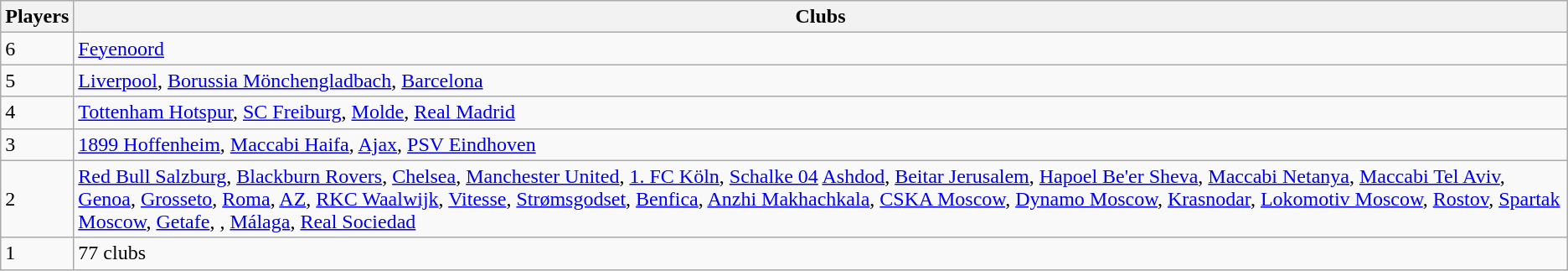<table class="wikitable">
<tr>
<th>Players</th>
<th>Clubs</th>
</tr>
<tr>
<td>6</td>
<td> <a href='#'>Feyenoord</a></td>
</tr>
<tr>
<td>5</td>
<td> <a href='#'>Liverpool</a>,  <a href='#'>Borussia Mönchengladbach</a>,  <a href='#'>Barcelona</a></td>
</tr>
<tr>
<td>4</td>
<td> <a href='#'>Tottenham Hotspur</a>,  <a href='#'>SC Freiburg</a>,  <a href='#'>Molde</a>,  <a href='#'>Real Madrid</a></td>
</tr>
<tr>
<td>3</td>
<td> <a href='#'>1899 Hoffenheim</a>,  <a href='#'>Maccabi Haifa</a>,  <a href='#'>Ajax</a>,  <a href='#'>PSV Eindhoven</a></td>
</tr>
<tr>
<td>2</td>
<td> <a href='#'>Red Bull Salzburg</a>,  <a href='#'>Blackburn Rovers</a>,  <a href='#'>Chelsea</a>,  <a href='#'>Manchester United</a>,  <a href='#'>1. FC Köln</a>,  <a href='#'>Schalke 04</a>  <a href='#'>Ashdod</a>,  <a href='#'>Beitar Jerusalem</a>,  <a href='#'>Hapoel Be'er Sheva</a>,  <a href='#'>Maccabi Netanya</a>,  <a href='#'>Maccabi Tel Aviv</a>,  <a href='#'>Genoa</a>,  <a href='#'>Grosseto</a>,  <a href='#'>Roma</a>,  <a href='#'>AZ</a>,  <a href='#'>RKC Waalwijk</a>,  <a href='#'>Vitesse</a>,  <a href='#'>Strømsgodset</a>,  <a href='#'>Benfica</a>,  <a href='#'>Anzhi Makhachkala</a>,  <a href='#'>CSKA Moscow</a>,  <a href='#'>Dynamo Moscow</a>,  <a href='#'>Krasnodar</a>,  <a href='#'>Lokomotiv Moscow</a>,  <a href='#'>Rostov</a>,  <a href='#'>Spartak Moscow</a>,  <a href='#'>Getafe</a>, , <a href='#'>Málaga</a>,  <a href='#'>Real Sociedad</a></td>
</tr>
<tr>
<td>1</td>
<td>77 clubs</td>
</tr>
</table>
